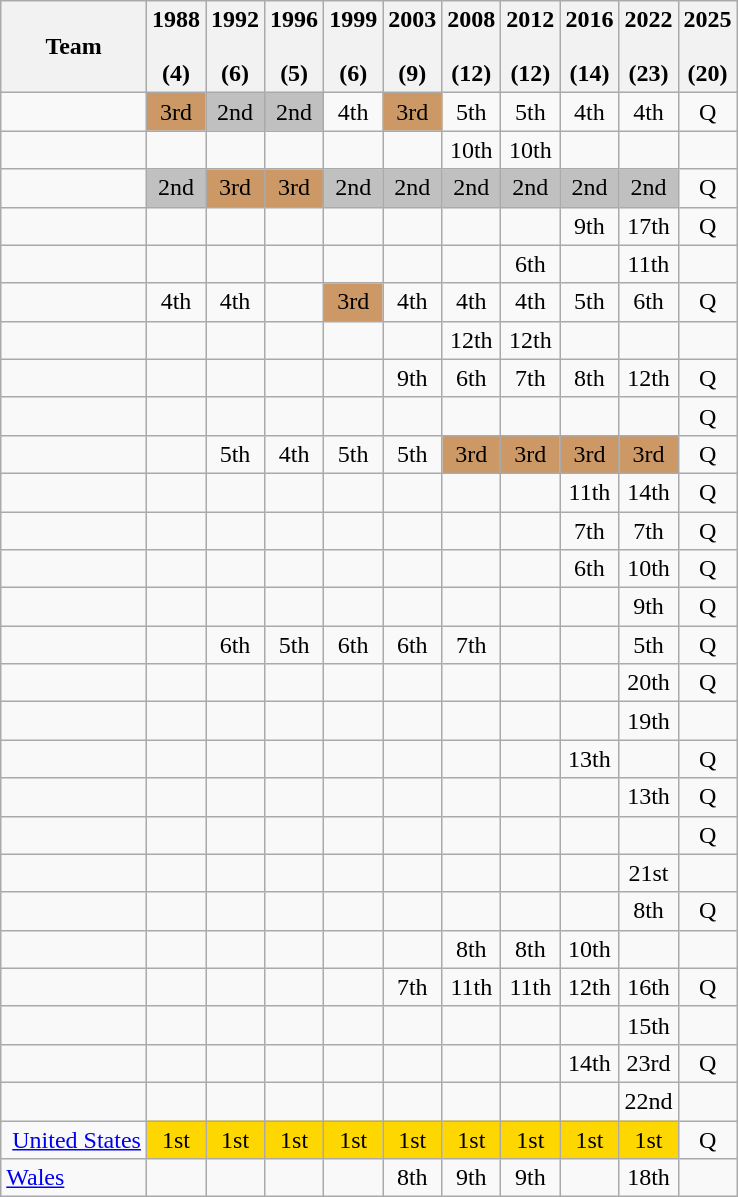<table class="wikitable"  style="text-align:center;">
<tr>
<th>Team</th>
<th>1988<br><br>(4)</th>
<th>1992<br><br>(6)</th>
<th>1996<br><br>(5)</th>
<th>1999<br><br>(6)</th>
<th>2003<br><br>(9)</th>
<th>2008<br><br>(12)</th>
<th>2012<br><br>(12)</th>
<th>2016<br><br>(14)</th>
<th>2022<br><br>(23)</th>
<th>2025<br><br>(20)</th>
</tr>
<tr>
<td align="left"></td>
<td bgcolor="#cc9966">3rd</td>
<td bgcolor="silver">2nd</td>
<td bgcolor="silver">2nd</td>
<td>4th</td>
<td bgcolor="#cc9966">3rd</td>
<td>5th</td>
<td>5th</td>
<td>4th</td>
<td>4th</td>
<td>Q</td>
</tr>
<tr>
<td align="left"></td>
<td></td>
<td></td>
<td></td>
<td></td>
<td></td>
<td>10th</td>
<td>10th</td>
<td></td>
<td></td>
<td></td>
</tr>
<tr>
<td align="left"></td>
<td bgcolor="silver">2nd</td>
<td bgcolor="#cc9966">3rd</td>
<td bgcolor="#cc9966">3rd</td>
<td bgcolor="silver">2nd</td>
<td bgcolor="silver">2nd</td>
<td bgcolor="silver">2nd</td>
<td bgcolor="silver">2nd</td>
<td bgcolor="silver">2nd</td>
<td bgcolor="silver">2nd</td>
<td>Q</td>
</tr>
<tr>
<td align="left"></td>
<td></td>
<td></td>
<td></td>
<td></td>
<td></td>
<td></td>
<td></td>
<td>9th</td>
<td>17th</td>
<td>Q</td>
</tr>
<tr>
<td align="left"></td>
<td></td>
<td></td>
<td></td>
<td></td>
<td></td>
<td></td>
<td>6th</td>
<td></td>
<td>11th</td>
<td></td>
</tr>
<tr>
<td align="left"></td>
<td>4th</td>
<td>4th</td>
<td></td>
<td bgcolor="#cc9966">3rd</td>
<td>4th</td>
<td>4th</td>
<td>4th</td>
<td>5th</td>
<td>6th</td>
<td>Q</td>
</tr>
<tr>
<td align="left"></td>
<td></td>
<td></td>
<td></td>
<td></td>
<td></td>
<td>12th</td>
<td>12th</td>
<td></td>
<td></td>
<td></td>
</tr>
<tr>
<td align="left"></td>
<td></td>
<td></td>
<td></td>
<td></td>
<td>9th</td>
<td>6th</td>
<td>7th</td>
<td>8th</td>
<td>12th</td>
<td>Q</td>
</tr>
<tr>
<td align="left"></td>
<td></td>
<td></td>
<td></td>
<td></td>
<td></td>
<td></td>
<td></td>
<td></td>
<td></td>
<td>Q</td>
</tr>
<tr>
<td align="left"></td>
<td></td>
<td>5th</td>
<td>4th</td>
<td>5th</td>
<td>5th</td>
<td bgcolor="#cc9966">3rd</td>
<td bgcolor="#cc9966">3rd</td>
<td bgcolor="#cc9966">3rd</td>
<td bgcolor="#cc9966">3rd</td>
<td>Q</td>
</tr>
<tr>
<td align="left"></td>
<td></td>
<td></td>
<td></td>
<td></td>
<td></td>
<td></td>
<td></td>
<td>11th</td>
<td>14th</td>
<td>Q</td>
</tr>
<tr>
<td align="left"></td>
<td></td>
<td></td>
<td></td>
<td></td>
<td></td>
<td></td>
<td></td>
<td>7th</td>
<td>7th</td>
<td>Q</td>
</tr>
<tr>
<td align="left"></td>
<td></td>
<td></td>
<td></td>
<td></td>
<td></td>
<td></td>
<td></td>
<td>6th</td>
<td>10th</td>
<td>Q</td>
</tr>
<tr>
<td align="left"></td>
<td></td>
<td></td>
<td></td>
<td></td>
<td></td>
<td></td>
<td></td>
<td></td>
<td>9th</td>
<td>Q</td>
</tr>
<tr>
<td align="left"></td>
<td></td>
<td>6th</td>
<td>5th</td>
<td>6th</td>
<td>6th</td>
<td>7th</td>
<td></td>
<td></td>
<td>5th</td>
<td>Q</td>
</tr>
<tr>
<td align="left"></td>
<td></td>
<td></td>
<td></td>
<td></td>
<td></td>
<td></td>
<td></td>
<td></td>
<td>20th</td>
<td>Q</td>
</tr>
<tr>
<td align="left"></td>
<td></td>
<td></td>
<td></td>
<td></td>
<td></td>
<td></td>
<td></td>
<td></td>
<td>19th</td>
<td></td>
</tr>
<tr>
<td align="left"></td>
<td></td>
<td></td>
<td></td>
<td></td>
<td></td>
<td></td>
<td></td>
<td>13th</td>
<td></td>
<td>Q</td>
</tr>
<tr>
<td align="left"></td>
<td></td>
<td></td>
<td></td>
<td></td>
<td></td>
<td></td>
<td></td>
<td></td>
<td>13th</td>
<td>Q</td>
</tr>
<tr>
<td align="left"></td>
<td></td>
<td></td>
<td></td>
<td></td>
<td></td>
<td></td>
<td></td>
<td></td>
<td></td>
<td>Q</td>
</tr>
<tr>
<td align="left"></td>
<td></td>
<td></td>
<td></td>
<td></td>
<td></td>
<td></td>
<td></td>
<td></td>
<td>21st</td>
<td></td>
</tr>
<tr>
<td align="left"></td>
<td></td>
<td></td>
<td></td>
<td></td>
<td></td>
<td></td>
<td></td>
<td></td>
<td>8th</td>
<td>Q</td>
</tr>
<tr>
<td align="left"></td>
<td></td>
<td></td>
<td></td>
<td></td>
<td></td>
<td>8th</td>
<td>8th</td>
<td>10th</td>
<td></td>
<td></td>
</tr>
<tr>
<td align="left"></td>
<td></td>
<td></td>
<td></td>
<td></td>
<td>7th</td>
<td>11th</td>
<td>11th</td>
<td>12th</td>
<td>16th</td>
<td>Q</td>
</tr>
<tr>
<td align="left"></td>
<td></td>
<td></td>
<td></td>
<td></td>
<td></td>
<td></td>
<td></td>
<td></td>
<td>15th</td>
<td></td>
</tr>
<tr>
<td align="left"></td>
<td></td>
<td></td>
<td></td>
<td></td>
<td></td>
<td></td>
<td></td>
<td>14th</td>
<td>23rd</td>
<td>Q</td>
</tr>
<tr>
<td align="left"></td>
<td></td>
<td></td>
<td></td>
<td></td>
<td></td>
<td></td>
<td></td>
<td></td>
<td>22nd</td>
<td></td>
</tr>
<tr>
<td align="left"> <a href='#'>United States</a></td>
<td bgcolor="gold">1st</td>
<td bgcolor="gold">1st</td>
<td bgcolor="gold">1st</td>
<td bgcolor="gold">1st</td>
<td bgcolor="gold">1st</td>
<td bgcolor="gold">1st</td>
<td bgcolor="gold">1st</td>
<td bgcolor="gold">1st</td>
<td bgcolor="gold">1st</td>
<td>Q</td>
</tr>
<tr>
<td align="left"> <a href='#'>Wales</a></td>
<td></td>
<td></td>
<td></td>
<td></td>
<td>8th</td>
<td>9th</td>
<td>9th</td>
<td></td>
<td>18th</td>
<td></td>
</tr>
</table>
